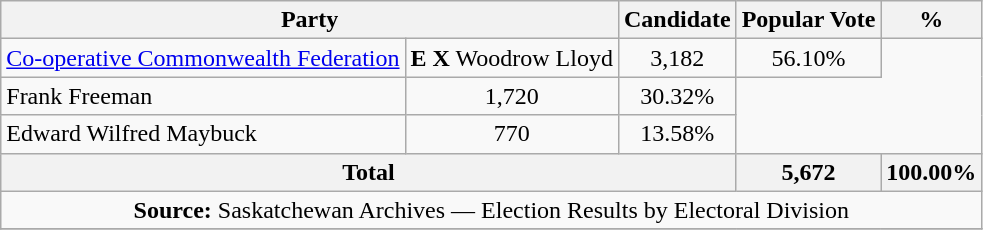<table class="wikitable">
<tr>
<th colspan="2">Party</th>
<th>Candidate</th>
<th>Popular Vote</th>
<th>%</th>
</tr>
<tr>
<td><a href='#'>Co-operative Commonwealth Federation</a></td>
<td><strong>E</strong> <strong>X</strong> Woodrow Lloyd</td>
<td align=center>3,182</td>
<td align=center>56.10%</td>
</tr>
<tr>
<td>Frank Freeman</td>
<td align=center>1,720</td>
<td align=center>30.32%</td>
</tr>
<tr>
<td>Edward Wilfred Maybuck</td>
<td align=center>770</td>
<td align=center>13.58%</td>
</tr>
<tr>
<th colspan=3>Total</th>
<th>5,672</th>
<th>100.00%</th>
</tr>
<tr>
<td align="center" colspan=5><strong>Source:</strong>  Saskatchewan Archives  — Election Results by Electoral Division</td>
</tr>
<tr>
</tr>
</table>
